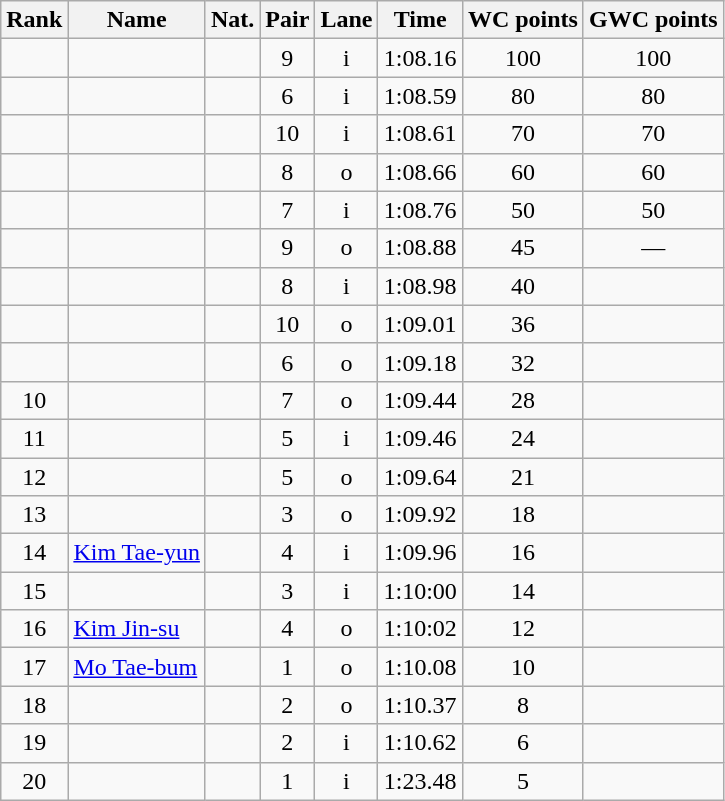<table class="wikitable sortable" style="text-align:center">
<tr>
<th>Rank</th>
<th>Name</th>
<th>Nat.</th>
<th>Pair</th>
<th>Lane</th>
<th>Time</th>
<th>WC points</th>
<th>GWC points</th>
</tr>
<tr>
<td></td>
<td align=left></td>
<td></td>
<td>9</td>
<td>i</td>
<td>1:08.16</td>
<td>100</td>
<td>100</td>
</tr>
<tr>
<td></td>
<td align=left></td>
<td></td>
<td>6</td>
<td>i</td>
<td>1:08.59</td>
<td>80</td>
<td>80</td>
</tr>
<tr>
<td></td>
<td align=left></td>
<td></td>
<td>10</td>
<td>i</td>
<td>1:08.61</td>
<td>70</td>
<td>70</td>
</tr>
<tr>
<td></td>
<td align=left></td>
<td></td>
<td>8</td>
<td>o</td>
<td>1:08.66</td>
<td>60</td>
<td>60</td>
</tr>
<tr>
<td></td>
<td align=left></td>
<td></td>
<td>7</td>
<td>i</td>
<td>1:08.76</td>
<td>50</td>
<td>50</td>
</tr>
<tr>
<td></td>
<td align=left></td>
<td></td>
<td>9</td>
<td>o</td>
<td>1:08.88</td>
<td>45</td>
<td>—</td>
</tr>
<tr>
<td></td>
<td align=left></td>
<td></td>
<td>8</td>
<td>i</td>
<td>1:08.98</td>
<td>40</td>
<td></td>
</tr>
<tr>
<td></td>
<td align=left></td>
<td></td>
<td>10</td>
<td>o</td>
<td>1:09.01</td>
<td>36</td>
<td></td>
</tr>
<tr>
<td></td>
<td align=left></td>
<td></td>
<td>6</td>
<td>o</td>
<td>1:09.18</td>
<td>32</td>
<td></td>
</tr>
<tr>
<td>10</td>
<td align=left></td>
<td></td>
<td>7</td>
<td>o</td>
<td>1:09.44</td>
<td>28</td>
<td></td>
</tr>
<tr>
<td>11</td>
<td align=left></td>
<td></td>
<td>5</td>
<td>i</td>
<td>1:09.46</td>
<td>24</td>
<td></td>
</tr>
<tr>
<td>12</td>
<td align=left></td>
<td></td>
<td>5</td>
<td>o</td>
<td>1:09.64</td>
<td>21</td>
<td></td>
</tr>
<tr>
<td>13</td>
<td align=left></td>
<td></td>
<td>3</td>
<td>o</td>
<td>1:09.92</td>
<td>18</td>
<td></td>
</tr>
<tr>
<td>14</td>
<td align=left><a href='#'>Kim Tae-yun</a></td>
<td></td>
<td>4</td>
<td>i</td>
<td>1:09.96</td>
<td>16</td>
<td></td>
</tr>
<tr>
<td>15</td>
<td align=left></td>
<td></td>
<td>3</td>
<td>i</td>
<td>1:10:00</td>
<td>14</td>
<td></td>
</tr>
<tr>
<td>16</td>
<td align=left><a href='#'>Kim Jin-su</a></td>
<td></td>
<td>4</td>
<td>o</td>
<td>1:10:02</td>
<td>12</td>
<td></td>
</tr>
<tr>
<td>17</td>
<td align=left><a href='#'>Mo Tae-bum</a></td>
<td></td>
<td>1</td>
<td>o</td>
<td>1:10.08</td>
<td>10</td>
<td></td>
</tr>
<tr>
<td>18</td>
<td align=left></td>
<td></td>
<td>2</td>
<td>o</td>
<td>1:10.37</td>
<td>8</td>
<td></td>
</tr>
<tr>
<td>19</td>
<td align=left></td>
<td></td>
<td>2</td>
<td>i</td>
<td>1:10.62</td>
<td>6</td>
<td></td>
</tr>
<tr>
<td>20</td>
<td align=left></td>
<td></td>
<td>1</td>
<td>i</td>
<td>1:23.48</td>
<td>5</td>
<td></td>
</tr>
</table>
